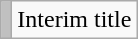<table class="wikitable">
<tr>
<td style="background-color:#C0C0C0"></td>
<td>Interim title</td>
</tr>
</table>
